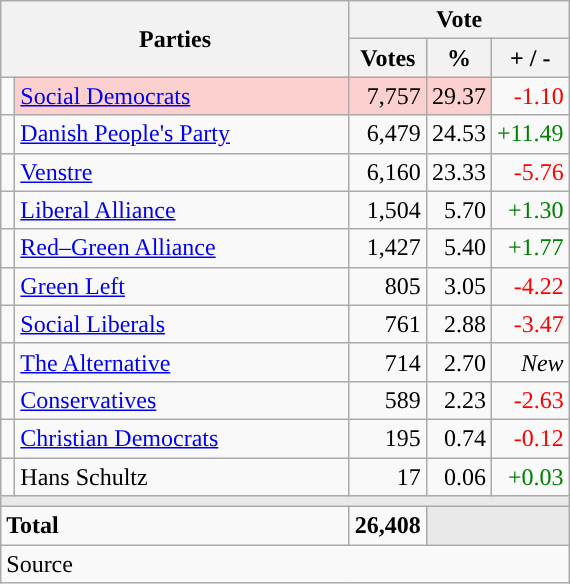<table class="wikitable" style="text-align:right;">
<tr>
<th style="text-align:centre;" rowspan="2" colspan="2" width="225">Parties</th>
<th colspan="3">Vote</th>
</tr>
<tr>
<th width="15">Votes</th>
<th width="15">%</th>
<th width="15">+ / -</th>
</tr>
<tr>
<td width="2" style="color:inherit;background:"></td>
<td bgcolor=#fbd0ce  align="left"><a href='#'>Social Democrats</a></td>
<td bgcolor=#fbd0ce>7,757</td>
<td bgcolor=#fbd0ce>29.37</td>
<td style=color:red;>-1.10</td>
</tr>
<tr>
<td width="2" style="color:inherit;background:"></td>
<td align="left"><a href='#'>Danish People's Party</a></td>
<td>6,479</td>
<td>24.53</td>
<td style=color:green;>+11.49</td>
</tr>
<tr>
<td width="2" style="color:inherit;background:"></td>
<td align="left"><a href='#'>Venstre</a></td>
<td>6,160</td>
<td>23.33</td>
<td style=color:red;>-5.76</td>
</tr>
<tr>
<td width="2" style="color:inherit;background:"></td>
<td align="left"><a href='#'>Liberal Alliance</a></td>
<td>1,504</td>
<td>5.70</td>
<td style=color:green;>+1.30</td>
</tr>
<tr>
<td width="2" style="color:inherit;background:"></td>
<td align="left"><a href='#'>Red–Green Alliance</a></td>
<td>1,427</td>
<td>5.40</td>
<td style=color:green;>+1.77</td>
</tr>
<tr>
<td width="2" style="color:inherit;background:"></td>
<td align="left"><a href='#'>Green Left</a></td>
<td>805</td>
<td>3.05</td>
<td style=color:red;>-4.22</td>
</tr>
<tr>
<td width="2" style="color:inherit;background:"></td>
<td align="left"><a href='#'>Social Liberals</a></td>
<td>761</td>
<td>2.88</td>
<td style=color:red;>-3.47</td>
</tr>
<tr>
<td width="2" style="color:inherit;background:"></td>
<td align="left"><a href='#'>The Alternative</a></td>
<td>714</td>
<td>2.70</td>
<td><em>New</em></td>
</tr>
<tr>
<td width="2" style="color:inherit;background:"></td>
<td align="left"><a href='#'>Conservatives</a></td>
<td>589</td>
<td>2.23</td>
<td style=color:red;>-2.63</td>
</tr>
<tr>
<td width="2" style="color:inherit;background:"></td>
<td align="left"><a href='#'>Christian Democrats</a></td>
<td>195</td>
<td>0.74</td>
<td style=color:red;>-0.12</td>
</tr>
<tr>
<td width="2" style="color:inherit;background:"></td>
<td align="left">Hans Schultz</td>
<td>17</td>
<td>0.06</td>
<td style=color:green;>+0.03</td>
</tr>
<tr>
<td colspan="7" bgcolor="#E9E9E9"></td>
</tr>
<tr>
<td align="left" colspan="2"><strong>Total</strong></td>
<td><strong>26,408</strong></td>
<td bgcolor="#E9E9E9" colspan="2"></td>
</tr>
<tr>
<td align="left" colspan="6">Source</td>
</tr>
</table>
